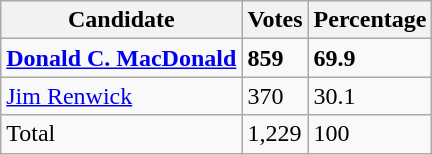<table class="wikitable">
<tr>
<th>Candidate</th>
<th>Votes</th>
<th>Percentage</th>
</tr>
<tr>
<td><strong><a href='#'>Donald C. MacDonald</a></strong></td>
<td><strong>859</strong></td>
<td><strong>69.9</strong></td>
</tr>
<tr>
<td><a href='#'>Jim Renwick</a></td>
<td>370</td>
<td>30.1</td>
</tr>
<tr>
<td>Total</td>
<td>1,229</td>
<td>100</td>
</tr>
</table>
